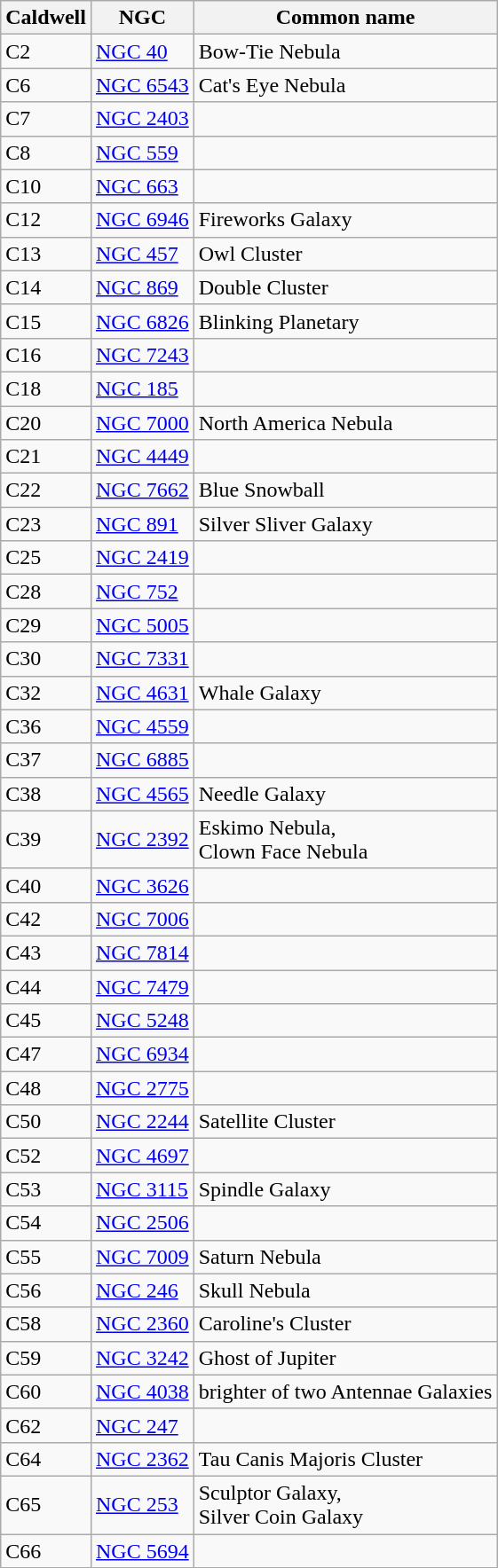<table class="wikitable sortable">
<tr>
<th>Caldwell</th>
<th>NGC</th>
<th>Common name</th>
</tr>
<tr>
<td>C2</td>
<td><a href='#'>NGC 40</a></td>
<td>Bow-Tie Nebula</td>
</tr>
<tr>
<td>C6</td>
<td><a href='#'>NGC 6543</a></td>
<td>Cat's Eye Nebula</td>
</tr>
<tr>
<td>C7</td>
<td><a href='#'>NGC 2403</a></td>
<td></td>
</tr>
<tr>
<td>C8</td>
<td><a href='#'>NGC 559</a></td>
<td></td>
</tr>
<tr>
<td>C10</td>
<td><a href='#'>NGC 663</a></td>
<td></td>
</tr>
<tr>
<td>C12</td>
<td><a href='#'>NGC 6946</a></td>
<td>Fireworks Galaxy</td>
</tr>
<tr>
<td>C13</td>
<td><a href='#'>NGC 457</a></td>
<td>Owl Cluster</td>
</tr>
<tr>
<td>C14</td>
<td><a href='#'>NGC 869</a></td>
<td>Double Cluster</td>
</tr>
<tr>
<td>C15</td>
<td><a href='#'>NGC 6826</a></td>
<td>Blinking Planetary</td>
</tr>
<tr>
<td>C16</td>
<td><a href='#'>NGC 7243</a></td>
<td></td>
</tr>
<tr>
<td>C18</td>
<td><a href='#'>NGC 185</a></td>
<td></td>
</tr>
<tr>
<td>C20</td>
<td><a href='#'>NGC 7000</a></td>
<td>North America Nebula</td>
</tr>
<tr>
<td>C21</td>
<td><a href='#'>NGC 4449</a></td>
<td></td>
</tr>
<tr>
<td>C22</td>
<td><a href='#'>NGC 7662</a></td>
<td>Blue Snowball</td>
</tr>
<tr>
<td>C23</td>
<td><a href='#'>NGC 891</a></td>
<td>Silver Sliver Galaxy</td>
</tr>
<tr>
<td>C25</td>
<td><a href='#'>NGC 2419</a></td>
<td></td>
</tr>
<tr>
<td>C28</td>
<td><a href='#'>NGC 752</a></td>
<td></td>
</tr>
<tr>
<td>C29</td>
<td><a href='#'>NGC 5005</a></td>
<td></td>
</tr>
<tr>
<td>C30</td>
<td><a href='#'>NGC 7331</a></td>
<td></td>
</tr>
<tr>
<td>C32</td>
<td><a href='#'>NGC 4631</a></td>
<td>Whale Galaxy</td>
</tr>
<tr>
<td>C36</td>
<td><a href='#'>NGC 4559</a></td>
<td></td>
</tr>
<tr>
<td>C37</td>
<td><a href='#'>NGC 6885</a></td>
<td></td>
</tr>
<tr>
<td>C38</td>
<td><a href='#'>NGC 4565</a></td>
<td>Needle Galaxy</td>
</tr>
<tr>
<td>C39</td>
<td><a href='#'>NGC 2392</a></td>
<td>Eskimo Nebula, <br>Clown Face Nebula</td>
</tr>
<tr>
<td>C40</td>
<td><a href='#'>NGC 3626</a></td>
<td></td>
</tr>
<tr>
<td>C42</td>
<td><a href='#'>NGC 7006</a></td>
<td></td>
</tr>
<tr>
<td>C43</td>
<td><a href='#'>NGC 7814</a></td>
<td></td>
</tr>
<tr>
<td>C44</td>
<td><a href='#'>NGC 7479</a></td>
<td></td>
</tr>
<tr>
<td>C45</td>
<td><a href='#'>NGC 5248</a></td>
<td></td>
</tr>
<tr>
<td>C47</td>
<td><a href='#'>NGC 6934</a></td>
<td></td>
</tr>
<tr>
<td>C48</td>
<td><a href='#'>NGC 2775</a></td>
<td></td>
</tr>
<tr>
<td>C50</td>
<td><a href='#'>NGC 2244</a></td>
<td>Satellite Cluster</td>
</tr>
<tr>
<td>C52</td>
<td><a href='#'>NGC 4697</a></td>
<td></td>
</tr>
<tr>
<td>C53</td>
<td><a href='#'>NGC 3115</a></td>
<td>Spindle Galaxy</td>
</tr>
<tr>
<td>C54</td>
<td><a href='#'>NGC 2506</a></td>
<td></td>
</tr>
<tr>
<td>C55</td>
<td><a href='#'>NGC 7009</a></td>
<td>Saturn Nebula</td>
</tr>
<tr>
<td>C56</td>
<td><a href='#'>NGC 246</a></td>
<td>Skull Nebula</td>
</tr>
<tr>
<td>C58</td>
<td><a href='#'>NGC 2360</a></td>
<td>Caroline's Cluster</td>
</tr>
<tr>
<td>C59</td>
<td><a href='#'>NGC 3242</a></td>
<td>Ghost of Jupiter</td>
</tr>
<tr>
<td>C60</td>
<td><a href='#'>NGC 4038</a></td>
<td>brighter of two Antennae Galaxies</td>
</tr>
<tr>
<td>C62</td>
<td><a href='#'>NGC 247</a></td>
<td></td>
</tr>
<tr>
<td>C64</td>
<td><a href='#'>NGC 2362</a></td>
<td>Tau Canis Majoris Cluster</td>
</tr>
<tr>
<td>C65</td>
<td><a href='#'>NGC 253</a></td>
<td>Sculptor Galaxy, <br>Silver Coin Galaxy</td>
</tr>
<tr>
<td>C66</td>
<td><a href='#'>NGC 5694</a></td>
<td></td>
</tr>
</table>
